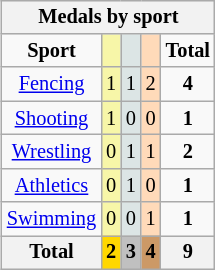<table class="wikitable" style="font-size:85%; float:right;">
<tr style="background:#efefef;">
<th colspan=7>Medals by sport</th>
</tr>
<tr style="text-align:center">
<td><strong>Sport</strong></td>
<td bgcolor=#f7f6a8></td>
<td bgcolor=#dce5e5></td>
<td bgcolor=#ffdab9></td>
<td><strong>Total</strong></td>
</tr>
<tr style="text-align:center">
<td><a href='#'>Fencing</a></td>
<td bgcolor=F7F6A8>1</td>
<td bgcolor=DCE5E5>1</td>
<td bgcolor=FFDAB9>2</td>
<td><strong>4</strong></td>
</tr>
<tr style="text-align:center">
<td><a href='#'>Shooting</a></td>
<td bgcolor=F7F6A8>1</td>
<td bgcolor=DCE5E5>0</td>
<td bgcolor=FFDAB9>0</td>
<td><strong>1</strong></td>
</tr>
<tr style="text-align:center">
<td><a href='#'>Wrestling</a></td>
<td bgcolor=F7F6A8>0</td>
<td bgcolor=DCE5E5>1</td>
<td bgcolor=FFDAB9>1</td>
<td><strong>2</strong></td>
</tr>
<tr style="text-align:center">
<td><a href='#'>Athletics</a></td>
<td bgcolor=F7F6A8>0</td>
<td bgcolor=DCE5E5>1</td>
<td bgcolor=FFDAB9>0</td>
<td><strong>1</strong></td>
</tr>
<tr style="text-align:center">
<td><a href='#'>Swimming</a></td>
<td bgcolor=F7F6A8>0</td>
<td bgcolor=DCE5E5>0</td>
<td bgcolor=FFDAB9>1</td>
<td><strong>1</strong></td>
</tr>
<tr style="text-align:center">
<th>Total</th>
<th style="background:gold">2</th>
<th style="background:silver">3</th>
<th style="background:#c96">4</th>
<th>9</th>
</tr>
</table>
